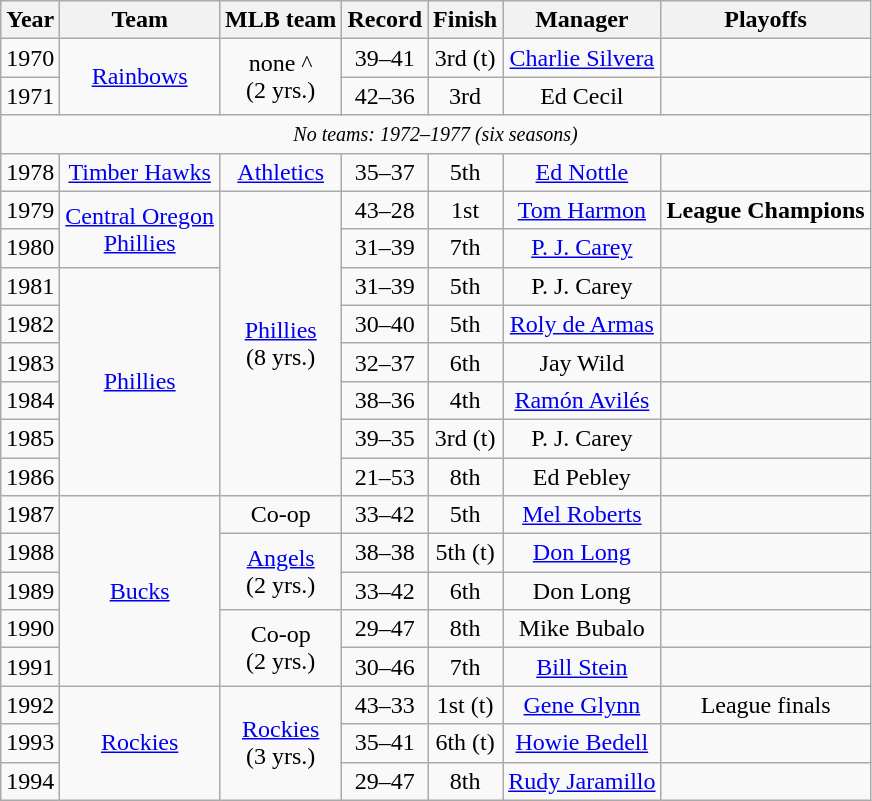<table class="wikitable" style="text-align:center">
<tr>
<th>Year</th>
<th>Team</th>
<th>MLB team</th>
<th>Record</th>
<th>Finish</th>
<th>Manager</th>
<th>Playoffs</th>
</tr>
<tr>
<td>1970</td>
<td rowspan=2><a href='#'>Rainbows</a></td>
<td rowspan=2>none ^<br>(2 yrs.)</td>
<td>39–41</td>
<td>3rd (t)</td>
<td><a href='#'>Charlie Silvera</a></td>
<td></td>
</tr>
<tr>
<td>1971</td>
<td>42–36</td>
<td>3rd</td>
<td>Ed Cecil</td>
<td></td>
</tr>
<tr>
<td colspan=7><small><em>No teams:  1972–1977 (six seasons)</em></small></td>
</tr>
<tr>
<td>1978</td>
<td><a href='#'>Timber Hawks</a></td>
<td><a href='#'>Athletics</a></td>
<td>35–37</td>
<td>5th</td>
<td><a href='#'>Ed Nottle</a></td>
<td></td>
</tr>
<tr>
<td>1979</td>
<td rowspan=2><a href='#'>Central Oregon<br>Phillies</a></td>
<td rowspan=8><a href='#'>Phillies</a><br>(8 yrs.)</td>
<td>43–28</td>
<td>1st</td>
<td><a href='#'>Tom Harmon</a></td>
<td><strong>League Champions</strong></td>
</tr>
<tr>
<td>1980</td>
<td>31–39</td>
<td>7th</td>
<td><a href='#'>P. J. Carey</a></td>
<td></td>
</tr>
<tr>
<td>1981</td>
<td rowspan=6><a href='#'>Phillies</a></td>
<td>31–39</td>
<td>5th</td>
<td>P. J. Carey</td>
<td></td>
</tr>
<tr>
<td>1982</td>
<td>30–40</td>
<td>5th</td>
<td><a href='#'>Roly de Armas</a></td>
<td></td>
</tr>
<tr>
<td>1983</td>
<td>32–37</td>
<td>6th</td>
<td>Jay Wild</td>
<td></td>
</tr>
<tr>
<td>1984</td>
<td>38–36</td>
<td>4th</td>
<td><a href='#'>Ramón Avilés</a></td>
<td></td>
</tr>
<tr>
<td>1985</td>
<td>39–35</td>
<td>3rd (t)</td>
<td>P. J. Carey</td>
<td></td>
</tr>
<tr>
<td>1986</td>
<td>21–53</td>
<td>8th</td>
<td>Ed Pebley</td>
<td></td>
</tr>
<tr>
<td>1987</td>
<td rowspan=5><a href='#'>Bucks</a></td>
<td>Co-op</td>
<td>33–42</td>
<td>5th</td>
<td><a href='#'>Mel Roberts</a></td>
<td></td>
</tr>
<tr>
<td>1988</td>
<td rowspan=2><a href='#'>Angels</a><br>(2 yrs.)</td>
<td>38–38</td>
<td>5th (t)</td>
<td><a href='#'>Don Long</a></td>
<td></td>
</tr>
<tr>
<td>1989</td>
<td>33–42</td>
<td>6th</td>
<td>Don Long</td>
<td></td>
</tr>
<tr>
<td>1990</td>
<td rowspan=2>Co-op<br>(2 yrs.)</td>
<td>29–47</td>
<td>8th</td>
<td>Mike Bubalo</td>
<td></td>
</tr>
<tr>
<td>1991</td>
<td>30–46</td>
<td>7th</td>
<td><a href='#'>Bill Stein</a></td>
<td></td>
</tr>
<tr>
<td>1992</td>
<td rowspan=3><a href='#'>Rockies</a></td>
<td rowspan=3><a href='#'>Rockies</a><br>(3 yrs.)</td>
<td>43–33</td>
<td>1st (t)</td>
<td><a href='#'>Gene Glynn</a></td>
<td>League finals</td>
</tr>
<tr>
<td>1993</td>
<td>35–41</td>
<td>6th (t)</td>
<td><a href='#'>Howie Bedell</a></td>
<td></td>
</tr>
<tr>
<td>1994</td>
<td>29–47</td>
<td>8th</td>
<td><a href='#'>Rudy Jaramillo</a></td>
<td></td>
</tr>
</table>
